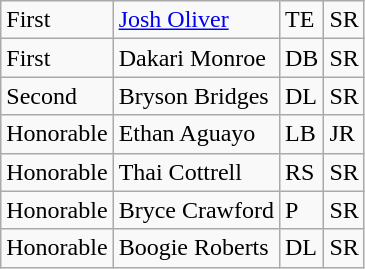<table class="wikitable">
<tr>
<td>First</td>
<td><a href='#'>Josh Oliver</a></td>
<td>TE</td>
<td>SR</td>
</tr>
<tr>
<td>First</td>
<td>Dakari Monroe</td>
<td>DB</td>
<td>SR</td>
</tr>
<tr>
<td>Second</td>
<td>Bryson Bridges</td>
<td>DL</td>
<td>SR</td>
</tr>
<tr>
<td>Honorable</td>
<td>Ethan Aguayo</td>
<td>LB</td>
<td>JR</td>
</tr>
<tr>
<td>Honorable</td>
<td>Thai Cottrell</td>
<td>RS</td>
<td>SR</td>
</tr>
<tr>
<td>Honorable</td>
<td>Bryce Crawford</td>
<td>P</td>
<td>SR</td>
</tr>
<tr>
<td>Honorable</td>
<td>Boogie Roberts</td>
<td>DL</td>
<td>SR</td>
</tr>
</table>
